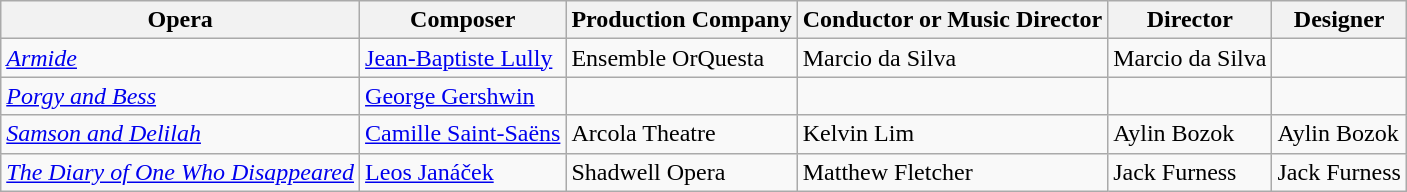<table class="wikitable sortable">
<tr>
<th>Opera</th>
<th>Composer</th>
<th>Production Company</th>
<th>Conductor or Music Director</th>
<th>Director</th>
<th>Designer</th>
</tr>
<tr>
<td><em><a href='#'>Armide</a></em></td>
<td><a href='#'>Jean-Baptiste Lully</a></td>
<td>Ensemble OrQuesta</td>
<td>Marcio da Silva</td>
<td>Marcio da Silva</td>
<td></td>
</tr>
<tr>
<td><em><a href='#'>Porgy and Bess</a></em></td>
<td><a href='#'>George Gershwin</a></td>
<td></td>
<td></td>
<td></td>
<td></td>
</tr>
<tr>
<td><em><a href='#'>Samson and Delilah</a></em></td>
<td><a href='#'>Camille Saint-Saëns</a></td>
<td>Arcola Theatre</td>
<td>Kelvin Lim</td>
<td>Aylin Bozok</td>
<td>Aylin Bozok</td>
</tr>
<tr>
<td><em><a href='#'>The Diary of One Who Disappeared</a></em></td>
<td><a href='#'>Leos Janáček</a></td>
<td>Shadwell Opera</td>
<td>Matthew Fletcher</td>
<td>Jack Furness</td>
<td>Jack Furness</td>
</tr>
</table>
